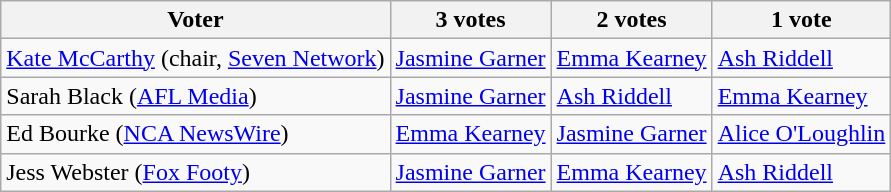<table class="wikitable">
<tr>
<th>Voter</th>
<th>3 votes</th>
<th>2 votes</th>
<th>1 vote</th>
</tr>
<tr>
<td><a href='#'>Kate McCarthy</a> (chair, <a href='#'>Seven Network</a>)</td>
<td><a href='#'>Jasmine Garner</a></td>
<td><a href='#'>Emma Kearney</a></td>
<td><a href='#'>Ash Riddell</a></td>
</tr>
<tr>
<td>Sarah Black (<a href='#'>AFL Media</a>)</td>
<td><a href='#'>Jasmine Garner</a></td>
<td><a href='#'>Ash Riddell</a></td>
<td><a href='#'>Emma Kearney</a></td>
</tr>
<tr>
<td>Ed Bourke (<a href='#'>NCA NewsWire</a>)</td>
<td><a href='#'>Emma Kearney</a></td>
<td><a href='#'>Jasmine Garner</a></td>
<td><a href='#'>Alice O'Loughlin</a></td>
</tr>
<tr>
<td>Jess Webster (<a href='#'>Fox Footy</a>)</td>
<td><a href='#'>Jasmine Garner</a></td>
<td><a href='#'>Emma Kearney</a></td>
<td><a href='#'>Ash Riddell</a></td>
</tr>
</table>
